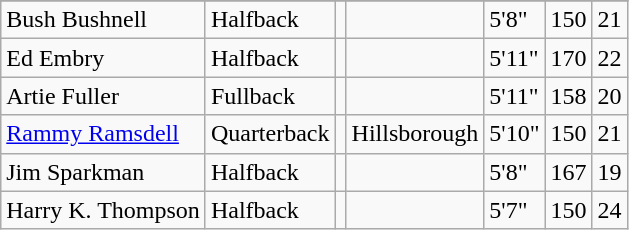<table class="wikitable">
<tr>
</tr>
<tr>
<td>Bush Bushnell</td>
<td>Halfback</td>
<td></td>
<td></td>
<td>5'8"</td>
<td>150</td>
<td>21</td>
</tr>
<tr>
<td>Ed Embry</td>
<td>Halfback</td>
<td></td>
<td></td>
<td>5'11"</td>
<td>170</td>
<td>22</td>
</tr>
<tr>
<td>Artie Fuller</td>
<td>Fullback</td>
<td></td>
<td></td>
<td>5'11"</td>
<td>158</td>
<td>20</td>
</tr>
<tr>
<td><a href='#'>Rammy Ramsdell</a></td>
<td>Quarterback</td>
<td></td>
<td>Hillsborough</td>
<td>5'10"</td>
<td>150</td>
<td>21</td>
</tr>
<tr>
<td>Jim Sparkman</td>
<td>Halfback</td>
<td></td>
<td></td>
<td>5'8"</td>
<td>167</td>
<td>19</td>
</tr>
<tr>
<td>Harry K. Thompson</td>
<td>Halfback</td>
<td></td>
<td></td>
<td>5'7"</td>
<td>150</td>
<td>24</td>
</tr>
</table>
